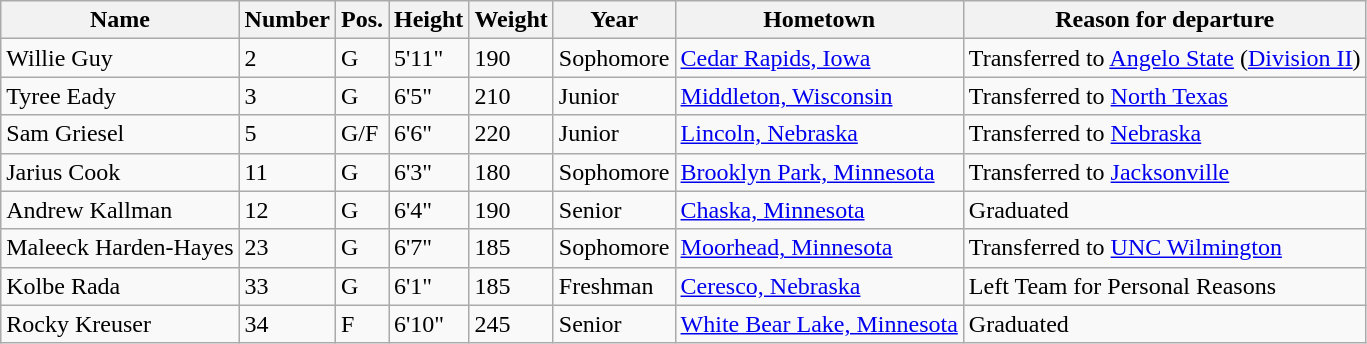<table class="wikitable sortable" border="1">
<tr>
<th>Name</th>
<th>Number</th>
<th>Pos.</th>
<th>Height</th>
<th>Weight</th>
<th>Year</th>
<th>Hometown</th>
<th class="unsortable">Reason for departure</th>
</tr>
<tr>
<td>Willie Guy</td>
<td>2</td>
<td>G</td>
<td>5'11"</td>
<td>190</td>
<td>Sophomore</td>
<td><a href='#'>Cedar Rapids, Iowa</a></td>
<td>Transferred to <a href='#'>Angelo State</a> (<a href='#'>Division II</a>)</td>
</tr>
<tr>
<td>Tyree Eady</td>
<td>3</td>
<td>G</td>
<td>6'5"</td>
<td>210</td>
<td>Junior</td>
<td><a href='#'>Middleton, Wisconsin</a></td>
<td>Transferred to <a href='#'>North Texas</a></td>
</tr>
<tr>
<td>Sam Griesel</td>
<td>5</td>
<td>G/F</td>
<td>6'6"</td>
<td>220</td>
<td>Junior</td>
<td><a href='#'>Lincoln, Nebraska</a></td>
<td>Transferred to <a href='#'>Nebraska</a></td>
</tr>
<tr>
<td>Jarius Cook</td>
<td>11</td>
<td>G</td>
<td>6'3"</td>
<td>180</td>
<td>Sophomore</td>
<td><a href='#'>Brooklyn Park, Minnesota</a></td>
<td>Transferred to <a href='#'>Jacksonville</a></td>
</tr>
<tr>
<td>Andrew Kallman</td>
<td>12</td>
<td>G</td>
<td>6'4"</td>
<td>190</td>
<td>Senior</td>
<td><a href='#'>Chaska, Minnesota</a></td>
<td>Graduated</td>
</tr>
<tr>
<td>Maleeck Harden-Hayes</td>
<td>23</td>
<td>G</td>
<td>6'7"</td>
<td>185</td>
<td>Sophomore</td>
<td><a href='#'>Moorhead, Minnesota</a></td>
<td>Transferred to <a href='#'>UNC Wilmington</a></td>
</tr>
<tr>
<td>Kolbe Rada</td>
<td>33</td>
<td>G</td>
<td>6'1"</td>
<td>185</td>
<td>Freshman</td>
<td><a href='#'>Ceresco, Nebraska</a></td>
<td>Left Team for Personal Reasons</td>
</tr>
<tr>
<td>Rocky Kreuser</td>
<td>34</td>
<td>F</td>
<td>6'10"</td>
<td>245</td>
<td>Senior</td>
<td><a href='#'>White Bear Lake, Minnesota</a></td>
<td>Graduated</td>
</tr>
</table>
